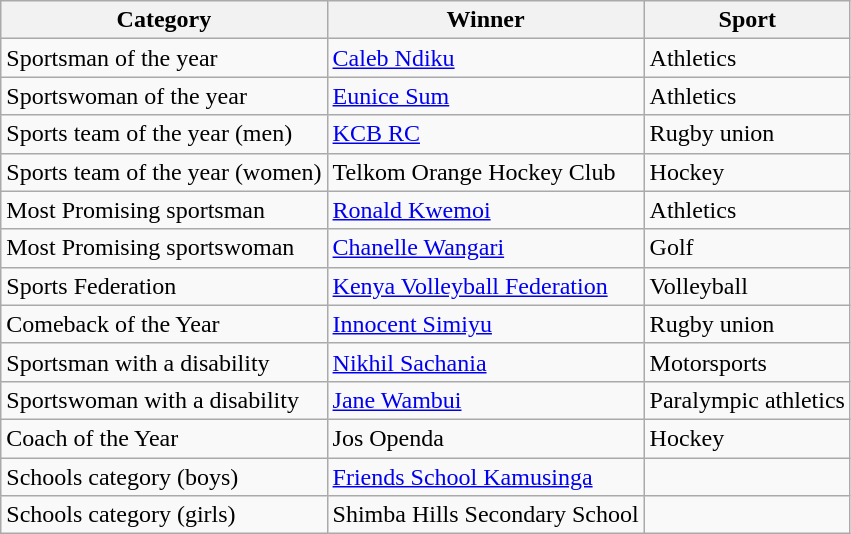<table class="wikitable">
<tr>
<th>Category</th>
<th>Winner</th>
<th>Sport</th>
</tr>
<tr>
<td>Sportsman of the year</td>
<td><a href='#'>Caleb Ndiku</a></td>
<td>Athletics</td>
</tr>
<tr>
<td>Sportswoman of the year</td>
<td><a href='#'>Eunice Sum</a></td>
<td>Athletics</td>
</tr>
<tr>
<td>Sports team of the year (men)</td>
<td><a href='#'>KCB RC</a></td>
<td>Rugby union</td>
</tr>
<tr>
<td>Sports team of the year (women)</td>
<td>Telkom Orange Hockey Club</td>
<td>Hockey</td>
</tr>
<tr>
<td>Most Promising sportsman</td>
<td><a href='#'>Ronald Kwemoi</a></td>
<td>Athletics</td>
</tr>
<tr>
<td>Most Promising sportswoman</td>
<td><a href='#'>Chanelle Wangari</a></td>
<td>Golf</td>
</tr>
<tr>
<td>Sports Federation</td>
<td><a href='#'>Kenya Volleyball Federation</a></td>
<td>Volleyball</td>
</tr>
<tr>
<td>Comeback of the Year</td>
<td><a href='#'>Innocent Simiyu</a></td>
<td>Rugby union</td>
</tr>
<tr>
<td>Sportsman with a disability</td>
<td><a href='#'>Nikhil Sachania</a></td>
<td>Motorsports</td>
</tr>
<tr>
<td>Sportswoman with a disability</td>
<td><a href='#'>Jane Wambui</a></td>
<td>Paralympic athletics</td>
</tr>
<tr>
<td>Coach of the Year</td>
<td>Jos Openda</td>
<td>Hockey</td>
</tr>
<tr>
<td>Schools category (boys)</td>
<td><a href='#'>Friends School Kamusinga</a></td>
<td></td>
</tr>
<tr>
<td>Schools category (girls)</td>
<td>Shimba Hills Secondary School</td>
<td></td>
</tr>
</table>
